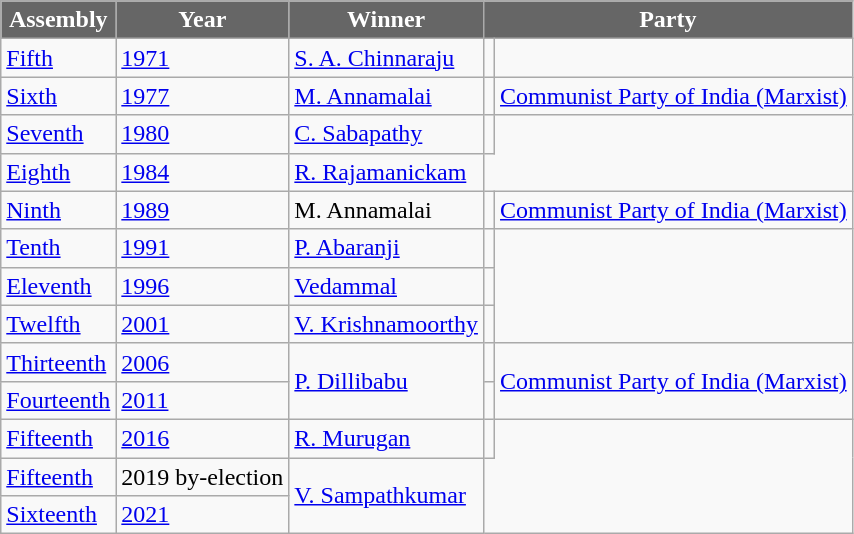<table class="wikitable sortable">
<tr>
<th style="background-color:#666666; color:white">Assembly</th>
<th style="background-color:#666666; color:white">Year</th>
<th style="background-color:#666666; color:white">Winner</th>
<th style="background-color:#666666; color:white" colspan="2">Party</th>
</tr>
<tr>
<td><a href='#'>Fifth</a></td>
<td><a href='#'>1971</a></td>
<td><a href='#'>S. A. Chinnaraju</a></td>
<td></td>
</tr>
<tr>
<td><a href='#'>Sixth</a></td>
<td><a href='#'>1977</a></td>
<td><a href='#'>M. Annamalai</a></td>
<td></td>
<td><a href='#'>Communist Party of India (Marxist)</a></td>
</tr>
<tr>
<td><a href='#'>Seventh</a></td>
<td><a href='#'>1980</a></td>
<td><a href='#'>C. Sabapathy</a></td>
<td></td>
</tr>
<tr>
<td><a href='#'>Eighth</a></td>
<td><a href='#'>1984</a></td>
<td><a href='#'>R. Rajamanickam</a></td>
</tr>
<tr>
<td><a href='#'>Ninth</a></td>
<td><a href='#'>1989</a></td>
<td>M. Annamalai</td>
<td></td>
<td><a href='#'>Communist Party of India (Marxist)</a></td>
</tr>
<tr>
<td><a href='#'>Tenth</a></td>
<td><a href='#'>1991</a></td>
<td><a href='#'>P. Abaranji</a></td>
<td></td>
</tr>
<tr>
<td><a href='#'>Eleventh</a></td>
<td><a href='#'>1996</a></td>
<td><a href='#'>Vedammal</a></td>
<td></td>
</tr>
<tr>
<td><a href='#'>Twelfth</a></td>
<td><a href='#'>2001</a></td>
<td><a href='#'>V. Krishnamoorthy</a></td>
<td></td>
</tr>
<tr>
<td><a href='#'>Thirteenth</a></td>
<td><a href='#'>2006</a></td>
<td rowspan=2><a href='#'>P. Dillibabu</a></td>
<td></td>
<td rowspan=2><a href='#'>Communist Party of India (Marxist)</a></td>
</tr>
<tr>
<td><a href='#'>Fourteenth</a></td>
<td><a href='#'>2011</a></td>
</tr>
<tr>
<td><a href='#'>Fifteenth</a></td>
<td><a href='#'>2016</a></td>
<td><a href='#'>R. Murugan</a></td>
<td></td>
</tr>
<tr>
<td><a href='#'>Fifteenth</a></td>
<td>2019 by-election</td>
<td rowspan=2><a href='#'>V. Sampathkumar</a></td>
</tr>
<tr>
<td><a href='#'>Sixteenth</a></td>
<td><a href='#'>2021</a></td>
</tr>
</table>
